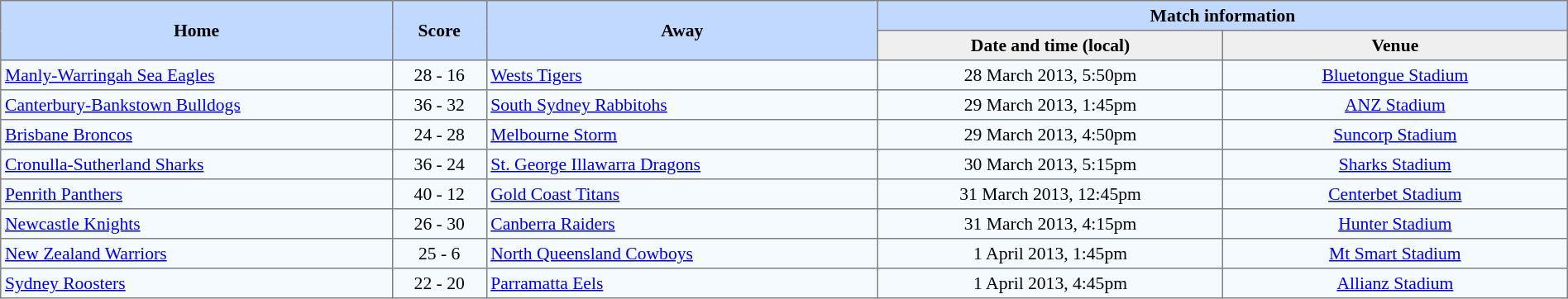<table border="1" cellpadding="3" cellspacing="0" style="border-collapse:collapse; font-size:90%; width:100%;">
<tr bgcolor=#C1D8FF>
<th rowspan=2 width=25%>Home</th>
<th rowspan=2 width=6%>Score</th>
<th rowspan=2 width=25%>Away</th>
<th colspan=6>Match information</th>
</tr>
<tr bgcolor=#EFEFEF>
<th width=22%>Date and time (local)</th>
<th width=22%>Venue</th>
</tr>
<tr style="text-align:center; background:#f5faff;">
<td align=left> <a href='#'>Manly-Warringah Sea Eagles</a></td>
<td>28 - 16</td>
<td align=left> <a href='#'>Wests Tigers</a></td>
<td>28 March 2013, 5:50pm</td>
<td><a href='#'>Bluetongue Stadium</a></td>
</tr>
<tr style="text-align:center; background:#f5faff;">
<td align=left> <a href='#'>Canterbury-Bankstown Bulldogs</a></td>
<td>36 - 32</td>
<td align=left> <a href='#'>South Sydney Rabbitohs</a></td>
<td>29 March 2013, 1:45pm</td>
<td><a href='#'>ANZ Stadium</a></td>
</tr>
<tr style="text-align:center; background:#f5faff;">
<td align=left> <a href='#'>Brisbane Broncos</a></td>
<td>24 - 28</td>
<td align=left> <a href='#'>Melbourne Storm</a></td>
<td>29 March 2013, 4:50pm</td>
<td><a href='#'>Suncorp Stadium</a></td>
</tr>
<tr style="text-align:center; background:#f5faff;">
<td align=left> <a href='#'>Cronulla-Sutherland Sharks</a></td>
<td>36 - 24</td>
<td align=left> <a href='#'>St. George Illawarra Dragons</a></td>
<td>30 March 2013, 5:15pm</td>
<td><a href='#'>Sharks Stadium</a></td>
</tr>
<tr style="text-align:center; background:#f5faff;">
<td align=left> <a href='#'>Penrith Panthers</a></td>
<td>40 - 12</td>
<td align=left> <a href='#'>Gold Coast Titans</a></td>
<td>31 March 2013, 12:45pm</td>
<td><a href='#'>Centerbet Stadium</a></td>
</tr>
<tr style="text-align:center; background:#f5faff;">
<td align=left> <a href='#'>Newcastle Knights</a></td>
<td>26 - 30</td>
<td align=left> <a href='#'>Canberra Raiders</a></td>
<td>31 March 2013, 4:15pm</td>
<td><a href='#'>Hunter Stadium</a></td>
</tr>
<tr style="text-align:center; background:#f5faff;">
<td align=left> <a href='#'>New Zealand Warriors</a></td>
<td>25 - 6</td>
<td align=left> <a href='#'>North Queensland Cowboys</a></td>
<td>1 April 2013, 1:45pm</td>
<td><a href='#'>Mt Smart Stadium</a></td>
</tr>
<tr style="text-align:center; background:#f5faff;">
<td align=left> <a href='#'>Sydney Roosters</a></td>
<td>22 - 20</td>
<td align=left> <a href='#'>Parramatta Eels</a></td>
<td>1 April 2013, 4:45pm</td>
<td><a href='#'>Allianz Stadium</a></td>
</tr>
</table>
